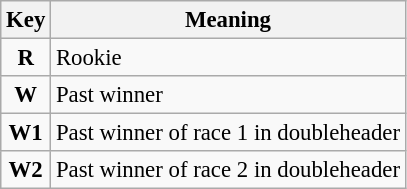<table class="wikitable" style="font-size: 95%">
<tr>
<th>Key</th>
<th>Meaning</th>
</tr>
<tr>
<td align="center"><strong><span>R</span></strong></td>
<td>Rookie</td>
</tr>
<tr>
<td align="center"><strong><span>W</span></strong></td>
<td>Past winner</td>
</tr>
<tr>
<td align="center"><strong><span>W1</span></strong></td>
<td>Past winner of race 1 in doubleheader</td>
</tr>
<tr>
<td align="center"><strong><span>W2</span></strong></td>
<td>Past winner of race 2 in doubleheader</td>
</tr>
</table>
